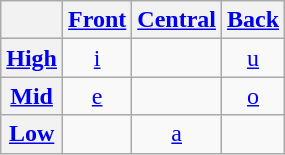<table class="wikitable" style="text-align:center">
<tr>
<th></th>
<th><a href='#'>Front</a></th>
<th><a href='#'>Central</a></th>
<th><a href='#'>Back</a></th>
</tr>
<tr>
<th><strong><a href='#'>High</a></strong></th>
<td><a href='#'>i</a></td>
<td></td>
<td><a href='#'>u</a></td>
</tr>
<tr>
<th><strong><a href='#'>Mid</a></strong></th>
<td><a href='#'>e</a></td>
<td></td>
<td><a href='#'>o</a></td>
</tr>
<tr>
<th><strong><a href='#'>Low</a></strong></th>
<td></td>
<td><a href='#'>a</a></td>
<td></td>
</tr>
</table>
